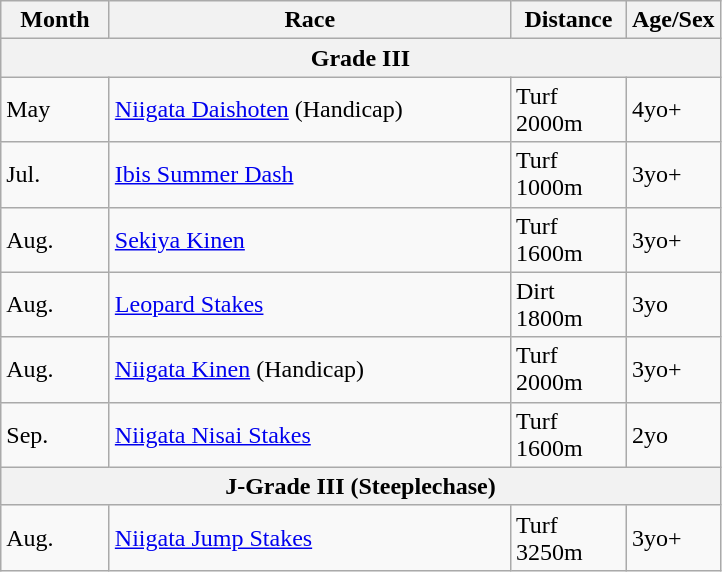<table class=wikitable>
<tr>
<th style="width:65px"><strong>Month</strong></th>
<th style="width:260px"><strong>Race</strong></th>
<th style="width:70px"><strong>Distance</strong></th>
<th><strong>Age/Sex</strong></th>
</tr>
<tr>
<th colspan="4">Grade III</th>
</tr>
<tr>
<td>May</td>
<td><a href='#'>Niigata Daishoten</a> (Handicap)</td>
<td>Turf 2000m</td>
<td>4yo+</td>
</tr>
<tr>
<td>Jul.</td>
<td><a href='#'>Ibis Summer Dash</a></td>
<td>Turf 1000m</td>
<td>3yo+</td>
</tr>
<tr>
<td>Aug.</td>
<td><a href='#'>Sekiya Kinen</a></td>
<td>Turf 1600m</td>
<td>3yo+</td>
</tr>
<tr>
<td>Aug.</td>
<td><a href='#'>Leopard Stakes</a></td>
<td>Dirt 1800m</td>
<td>3yo</td>
</tr>
<tr>
<td>Aug.</td>
<td><a href='#'>Niigata Kinen</a> (Handicap)</td>
<td>Turf 2000m</td>
<td>3yo+</td>
</tr>
<tr>
<td>Sep.</td>
<td><a href='#'>Niigata Nisai Stakes</a></td>
<td>Turf 1600m</td>
<td>2yo</td>
</tr>
<tr>
<th colspan="4">J-Grade III (Steeplechase)</th>
</tr>
<tr>
<td>Aug.</td>
<td><a href='#'>Niigata Jump Stakes</a></td>
<td>Turf 3250m</td>
<td>3yo+</td>
</tr>
</table>
